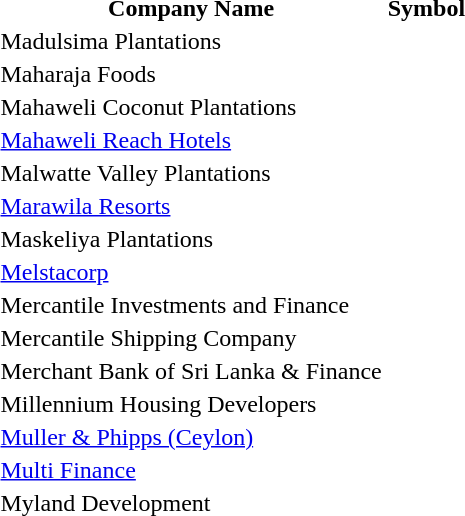<table style="background:transparent;">
<tr>
<th>Company Name</th>
<th>Symbol</th>
</tr>
<tr>
<td>Madulsima Plantations</td>
<td></td>
</tr>
<tr>
<td>Maharaja Foods</td>
<td></td>
</tr>
<tr>
<td>Mahaweli Coconut Plantations</td>
<td></td>
</tr>
<tr>
<td><a href='#'>Mahaweli Reach Hotels</a></td>
<td></td>
</tr>
<tr>
<td>Malwatte Valley Plantations</td>
<td></td>
</tr>
<tr>
<td><a href='#'>Marawila Resorts</a></td>
<td></td>
</tr>
<tr>
<td>Maskeliya Plantations</td>
<td></td>
</tr>
<tr>
<td><a href='#'>Melstacorp</a></td>
<td></td>
</tr>
<tr>
<td>Mercantile Investments and Finance</td>
<td></td>
</tr>
<tr>
<td>Mercantile Shipping Company</td>
<td></td>
</tr>
<tr>
<td>Merchant Bank of Sri Lanka & Finance</td>
<td></td>
</tr>
<tr>
<td>Millennium Housing Developers</td>
<td></td>
</tr>
<tr>
<td><a href='#'>Muller & Phipps (Ceylon)</a></td>
<td></td>
</tr>
<tr>
<td><a href='#'>Multi Finance</a></td>
<td></td>
</tr>
<tr>
<td>Myland Development</td>
<td></td>
</tr>
</table>
